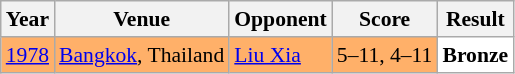<table class="sortable wikitable" style="font-size: 90%;">
<tr>
<th>Year</th>
<th>Venue</th>
<th>Opponent</th>
<th>Score</th>
<th>Result</th>
</tr>
<tr style="background:#FFB069">
<td align="center"><a href='#'>1978</a></td>
<td align="left"><a href='#'>Bangkok</a>, Thailand</td>
<td align="left"> <a href='#'>Liu Xia</a></td>
<td align="left">5–11, 4–11</td>
<td style="text-align:left; background: white"> <strong>Bronze</strong></td>
</tr>
</table>
